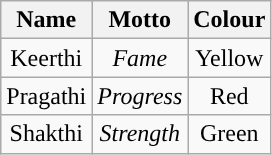<table class="wikitable" style="text-align: center;">
<tr>
<th>Name</th>
<th>Motto</th>
<th>Colour</th>
</tr>
<tr>
<td>Keerthi</td>
<td><em>Fame</em></td>
<td>Yellow </td>
</tr>
<tr>
<td>Pragathi</td>
<td><em>Progress</em></td>
<td>Red </td>
</tr>
<tr>
<td>Shakthi</td>
<td><em>Strength</em></td>
<td>Green </td>
</tr>
</table>
